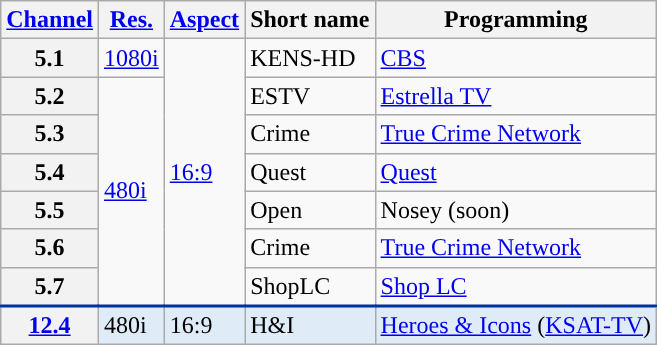<table class="wikitable">
<tr>
<th scope = "col"><a href='#'>Channel</a></th>
<th scope = "col"><a href='#'>Res.</a></th>
<th scope = "col"><a href='#'>Aspect</a></th>
<th scope = "col">Short name</th>
<th scope = "col">Programming</th>
</tr>
<tr>
<th scope = "row">5.1</th>
<td><a href='#'>1080i</a></td>
<td rowspan="7”"><a href='#'>16:9</a></td>
<td>KENS-HD</td>
<td><a href='#'>CBS</a></td>
</tr>
<tr>
<th scope = "row">5.2</th>
<td rowspan="6"><a href='#'>480i</a></td>
<td>ESTV</td>
<td><a href='#'>Estrella TV</a></td>
</tr>
<tr>
<th scope = "row">5.3</th>
<td>Crime</td>
<td><a href='#'>True Crime Network</a></td>
</tr>
<tr>
<th scope = "row">5.4</th>
<td>Quest</td>
<td><a href='#'>Quest</a></td>
</tr>
<tr>
<th scope = "row">5.5</th>
<td>Open</td>
<td>Nosey (soon)</td>
</tr>
<tr>
<th scope = "row">5.6</th>
<td>Crime</td>
<td><a href='#'>True Crime Network</a></td>
</tr>
<tr>
<th scope = "row">5.7</th>
<td>ShopLC</td>
<td><a href='#'>Shop LC</a></td>
</tr>
<tr style="background-color:#DFEBF6; border-top: 2px solid #003399;">
<th scope = "row"><a href='#'>12.4</a></th>
<td>480i</td>
<td>16:9</td>
<td>H&I</td>
<td><a href='#'>Heroes & Icons</a> (<a href='#'>KSAT-TV</a>)</td>
</tr>
</table>
